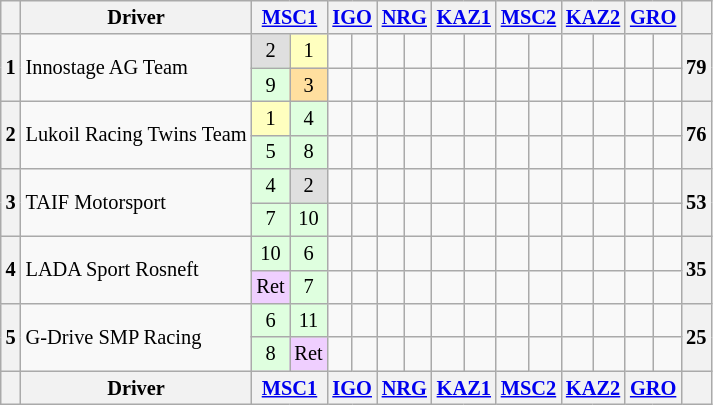<table align=left| class="wikitable" style="font-size: 85%; text-align: center">
<tr valign="top">
<th valign="middle"></th>
<th valign="middle">Driver</th>
<th colspan=2><a href='#'>MSC1</a></th>
<th colspan=2><a href='#'>IGO</a></th>
<th colspan=2><a href='#'>NRG</a></th>
<th colspan=2><a href='#'>KAZ1</a></th>
<th colspan=2><a href='#'>MSC2</a></th>
<th colspan=2><a href='#'>KAZ2</a></th>
<th colspan=2><a href='#'>GRO</a></th>
<th valign="middle"></th>
</tr>
<tr>
<th rowspan="2">1</th>
<td rowspan="2" align=left>Innostage AG Team</td>
<td style="background:#dfdfdf;">2</td>
<td style="background:#ffffbf;">1</td>
<td></td>
<td></td>
<td></td>
<td></td>
<td></td>
<td></td>
<td></td>
<td></td>
<td></td>
<td></td>
<td></td>
<td></td>
<th rowspan="2">79</th>
</tr>
<tr>
<td style="background:#dfffdf;">9</td>
<td style="background:#ffdf9f;">3</td>
<td></td>
<td></td>
<td></td>
<td></td>
<td></td>
<td></td>
<td></td>
<td></td>
<td></td>
<td></td>
<td></td>
<td></td>
</tr>
<tr>
<th rowspan="2">2</th>
<td rowspan="2" align=left>Lukoil Racing Twins Team</td>
<td style="background:#ffffbf;">1</td>
<td style="background:#dfffdf;">4</td>
<td></td>
<td></td>
<td></td>
<td></td>
<td></td>
<td></td>
<td></td>
<td></td>
<td></td>
<td></td>
<td></td>
<td></td>
<th rowspan="2">76</th>
</tr>
<tr>
<td style="background:#dfffdf;">5</td>
<td style="background:#dfffdf;">8</td>
<td></td>
<td></td>
<td></td>
<td></td>
<td></td>
<td></td>
<td></td>
<td></td>
<td></td>
<td></td>
<td></td>
<td></td>
</tr>
<tr>
<th rowspan="2">3</th>
<td rowspan="2" align=left>TAIF Motorsport</td>
<td style="background:#dfffdf;">4</td>
<td style="background:#dfdfdf;">2</td>
<td></td>
<td></td>
<td></td>
<td></td>
<td></td>
<td></td>
<td></td>
<td></td>
<td></td>
<td></td>
<td></td>
<td></td>
<th rowspan="2">53</th>
</tr>
<tr>
<td style="background:#dfffdf;">7</td>
<td style="background:#dfffdf;">10</td>
<td></td>
<td></td>
<td></td>
<td></td>
<td></td>
<td></td>
<td></td>
<td></td>
<td></td>
<td></td>
<td></td>
<td></td>
</tr>
<tr>
<th rowspan="2">4</th>
<td rowspan="2" align=left>LADA Sport Rosneft</td>
<td style="background:#dfffdf;">10</td>
<td style="background:#dfffdf;">6</td>
<td></td>
<td></td>
<td></td>
<td></td>
<td></td>
<td></td>
<td></td>
<td></td>
<td></td>
<td></td>
<td></td>
<td></td>
<th rowspan="2">35</th>
</tr>
<tr>
<td style="background:#efcfff;">Ret</td>
<td style="background:#dfffdf;">7</td>
<td></td>
<td></td>
<td></td>
<td></td>
<td></td>
<td></td>
<td></td>
<td></td>
<td></td>
<td></td>
<td></td>
<td></td>
</tr>
<tr>
<th rowspan="2">5</th>
<td rowspan="2" align=left>G-Drive SMP Racing</td>
<td style="background:#dfffdf;">6</td>
<td style="background:#dfffdf;">11</td>
<td></td>
<td></td>
<td></td>
<td></td>
<td></td>
<td></td>
<td></td>
<td></td>
<td></td>
<td></td>
<td></td>
<td></td>
<th rowspan="2">25</th>
</tr>
<tr>
<td style="background:#dfffdf;">8</td>
<td style="background:#efcfff;">Ret</td>
<td></td>
<td></td>
<td></td>
<td></td>
<td></td>
<td></td>
<td></td>
<td></td>
<td></td>
<td></td>
<td></td>
<td></td>
</tr>
<tr>
<th valign="middle"></th>
<th valign="middle">Driver</th>
<th colspan=2><a href='#'>MSC1</a></th>
<th colspan=2><a href='#'>IGO</a></th>
<th colspan=2><a href='#'>NRG</a></th>
<th colspan=2><a href='#'>KAZ1</a></th>
<th colspan=2><a href='#'>MSC2</a></th>
<th colspan=2><a href='#'>KAZ2</a></th>
<th colspan=2><a href='#'>GRO</a></th>
<th valign="middle"></th>
</tr>
</table>
